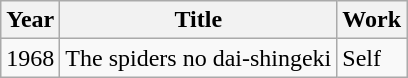<table class="wikitable sortable">
<tr>
<th>Year</th>
<th>Title</th>
<th>Work</th>
</tr>
<tr>
<td>1968</td>
<td>The spiders no dai-shingeki</td>
<td>Self</td>
</tr>
</table>
